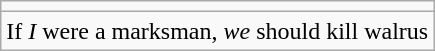<table class="wikitable">
<tr>
<td></td>
</tr>
<tr>
<td>If <em>I</em> were a marksman, <em>we</em> should kill walrus</td>
</tr>
</table>
